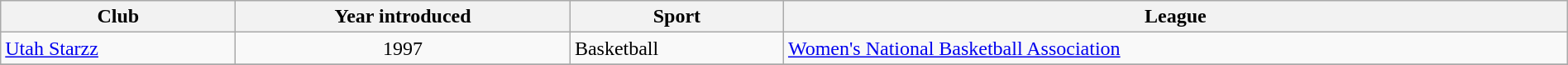<table class="wikitable sortable" style="width:100%;">
<tr>
<th>Club</th>
<th>Year introduced</th>
<th>Sport</th>
<th>League</th>
</tr>
<tr>
<td><a href='#'>Utah Starzz</a></td>
<td align=center>1997</td>
<td>Basketball</td>
<td><a href='#'>Women's National Basketball Association</a></td>
</tr>
<tr>
</tr>
</table>
